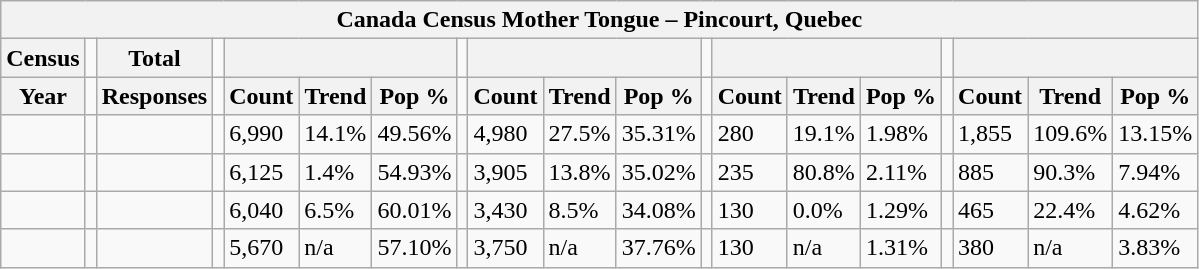<table class="wikitable">
<tr>
<th colspan="19">Canada Census Mother Tongue – Pincourt, Quebec</th>
</tr>
<tr>
<th>Census</th>
<td></td>
<th>Total</th>
<td colspan="1"></td>
<th colspan="3"></th>
<td colspan="1"></td>
<th colspan="3"></th>
<td colspan="1"></td>
<th colspan="3"></th>
<td colspan="1"></td>
<th colspan="3"></th>
</tr>
<tr>
<th>Year</th>
<td></td>
<th>Responses</th>
<td></td>
<th>Count</th>
<th>Trend</th>
<th>Pop %</th>
<td></td>
<th>Count</th>
<th>Trend</th>
<th>Pop %</th>
<td></td>
<th>Count</th>
<th>Trend</th>
<th>Pop %</th>
<td></td>
<th>Count</th>
<th>Trend</th>
<th>Pop %</th>
</tr>
<tr>
<td></td>
<td></td>
<td></td>
<td></td>
<td>6,990</td>
<td> 14.1%</td>
<td>49.56%</td>
<td></td>
<td>4,980</td>
<td> 27.5%</td>
<td>35.31%</td>
<td></td>
<td>280</td>
<td> 19.1%</td>
<td>1.98%</td>
<td></td>
<td>1,855</td>
<td> 109.6%</td>
<td>13.15%</td>
</tr>
<tr>
<td></td>
<td></td>
<td></td>
<td></td>
<td>6,125</td>
<td> 1.4%</td>
<td>54.93%</td>
<td></td>
<td>3,905</td>
<td> 13.8%</td>
<td>35.02%</td>
<td></td>
<td>235</td>
<td> 80.8%</td>
<td>2.11%</td>
<td></td>
<td>885</td>
<td> 90.3%</td>
<td>7.94%</td>
</tr>
<tr>
<td></td>
<td></td>
<td></td>
<td></td>
<td>6,040</td>
<td> 6.5%</td>
<td>60.01%</td>
<td></td>
<td>3,430</td>
<td> 8.5%</td>
<td>34.08%</td>
<td></td>
<td>130</td>
<td> 0.0%</td>
<td>1.29%</td>
<td></td>
<td>465</td>
<td> 22.4%</td>
<td>4.62%</td>
</tr>
<tr>
<td></td>
<td></td>
<td></td>
<td></td>
<td>5,670</td>
<td>n/a</td>
<td>57.10%</td>
<td></td>
<td>3,750</td>
<td>n/a</td>
<td>37.76%</td>
<td></td>
<td>130</td>
<td>n/a</td>
<td>1.31%</td>
<td></td>
<td>380</td>
<td>n/a</td>
<td>3.83%</td>
</tr>
</table>
